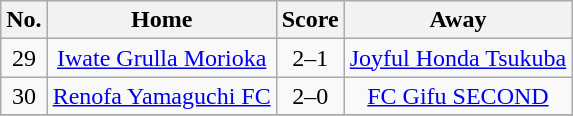<table class="wikitable" style="text-align: center">
<tr>
<th>No.</th>
<th>Home</th>
<th>Score</th>
<th>Away</th>
</tr>
<tr>
<td>29</td>
<td><a href='#'>Iwate Grulla Morioka</a></td>
<td>2–1</td>
<td><a href='#'>Joyful Honda Tsukuba</a></td>
</tr>
<tr>
<td>30</td>
<td><a href='#'>Renofa Yamaguchi FC</a></td>
<td>2–0</td>
<td><a href='#'>FC Gifu SECOND</a></td>
</tr>
<tr>
</tr>
</table>
